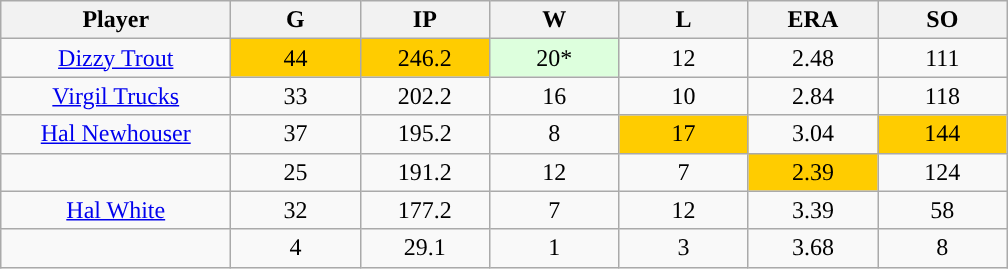<table class="wikitable sortable">
<tr>
<th bgcolor="#DDDDFF" width="16%">Player</th>
<th bgcolor="#DDDDFF" width="9%">G</th>
<th bgcolor="#DDDDFF" width="9%">IP</th>
<th bgcolor="#DDDDFF" width="9%">W</th>
<th bgcolor="#DDDDFF" width="9%">L</th>
<th bgcolor="#DDDDFF" width="9%">ERA</th>
<th bgcolor="#DDDDFF" width="9%">SO</th>
</tr>
<tr align="center">
<td><a href='#'>Dizzy Trout</a></td>
<td style="background:#fc0;">44</td>
<td style="background:#fc0;">246.2</td>
<td style="background:#DDFFDD;">20*</td>
<td>12</td>
<td>2.48</td>
<td>111</td>
</tr>
<tr align="center">
<td><a href='#'>Virgil Trucks</a></td>
<td>33</td>
<td>202.2</td>
<td>16</td>
<td>10</td>
<td>2.84</td>
<td>118</td>
</tr>
<tr align="center">
<td><a href='#'>Hal Newhouser</a></td>
<td>37</td>
<td>195.2</td>
<td>8</td>
<td style="background:#fc0;">17</td>
<td>3.04</td>
<td style="background:#fc0;">144</td>
</tr>
<tr align="center">
<td></td>
<td>25</td>
<td>191.2</td>
<td>12</td>
<td>7</td>
<td style="background:#fc0;">2.39</td>
<td>124</td>
</tr>
<tr align="center">
<td><a href='#'>Hal White</a></td>
<td>32</td>
<td>177.2</td>
<td>7</td>
<td>12</td>
<td>3.39</td>
<td>58</td>
</tr>
<tr align="center">
<td></td>
<td>4</td>
<td>29.1</td>
<td>1</td>
<td>3</td>
<td>3.68</td>
<td>8</td>
</tr>
</table>
